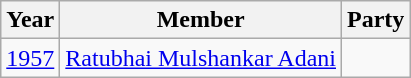<table class="wikitable sortable">
<tr>
<th>Year</th>
<th>Member</th>
<th colspan="2">Party</th>
</tr>
<tr>
<td><a href='#'>1957</a></td>
<td><a href='#'>Ratubhai Mulshankar Adani</a></td>
<td></td>
</tr>
</table>
